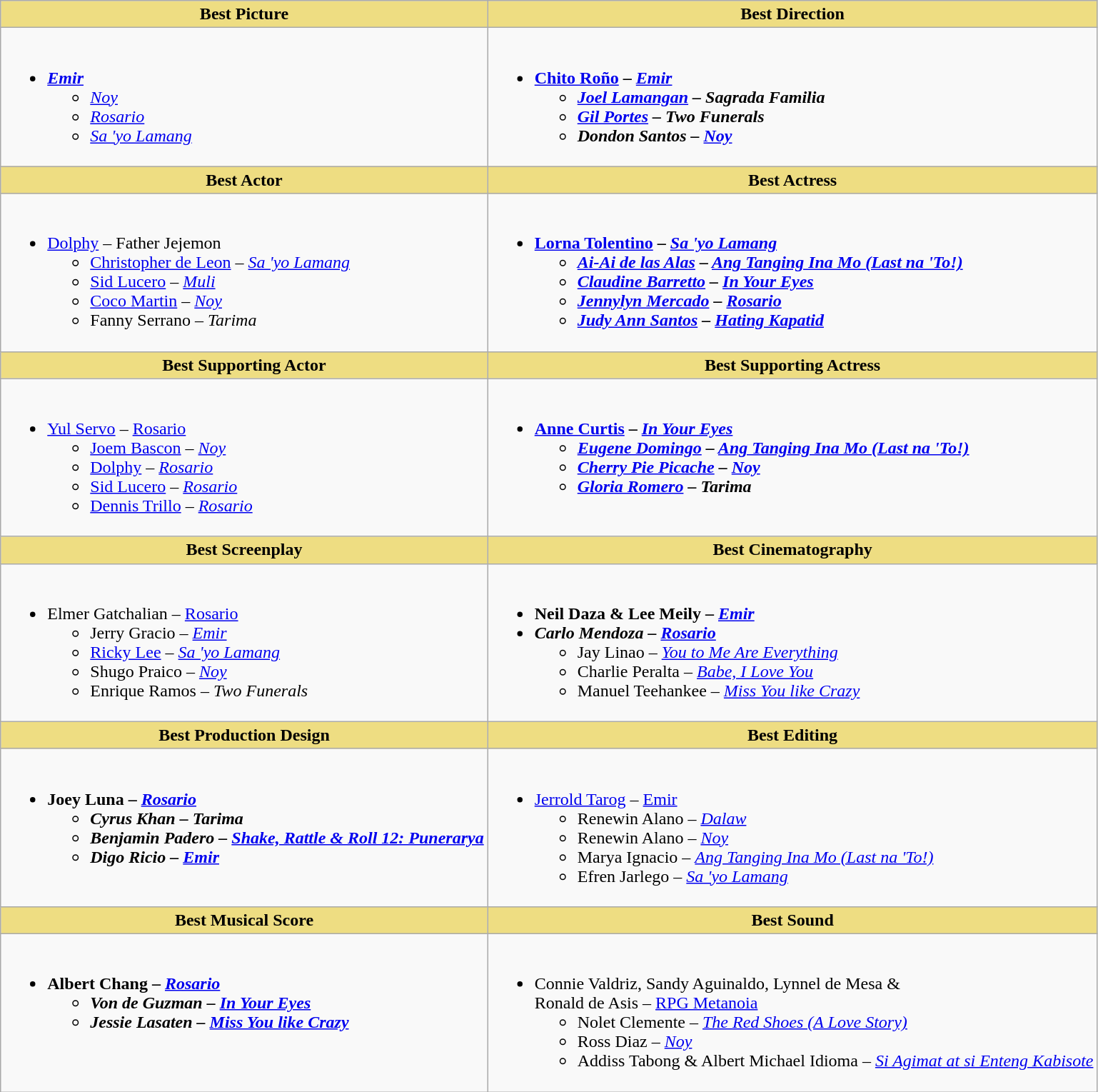<table class="wikitable">
<tr>
<th style="background:#EEDD82;" ! width:50%">Best Picture</th>
<th style="background:#EEDD82;" ! width:50%">Best Direction</th>
</tr>
<tr>
<td valign="top"><br><ul><li><strong><em><a href='#'>Emir</a></em></strong><ul><li><em><a href='#'>Noy</a></em></li><li><em><a href='#'>Rosario</a></em></li><li><em><a href='#'>Sa 'yo Lamang</a></em></li></ul></li></ul></td>
<td valign="top"><br><ul><li><strong><a href='#'>Chito Roño</a> – <em><a href='#'>Emir</a><strong><em><ul><li><a href='#'>Joel Lamangan</a> – </em>Sagrada Familia<em></li><li><a href='#'>Gil Portes</a> – </em>Two Funerals<em></li><li>Dondon Santos – </em><a href='#'>Noy</a><em></li></ul></li></ul></td>
</tr>
<tr>
<th style="background:#EEDD82;" ! width:50%">Best Actor</th>
<th style="background:#EEDD82;" ! width:50%">Best Actress</th>
</tr>
<tr>
<td valign="top"><br><ul><li></strong><a href='#'>Dolphy</a> – </em>Father Jejemon</em></strong><ul><li><a href='#'>Christopher de Leon</a> – <em><a href='#'>Sa 'yo Lamang</a></em></li><li><a href='#'>Sid Lucero</a> – <em><a href='#'>Muli</a></em></li><li><a href='#'>Coco Martin</a> – <em><a href='#'>Noy</a></em></li><li>Fanny Serrano – <em>Tarima</em></li></ul></li></ul></td>
<td valign="top"><br><ul><li><strong><a href='#'>Lorna Tolentino</a> – <em><a href='#'>Sa 'yo Lamang</a><strong><em><ul><li><a href='#'>Ai-Ai de las Alas</a> – </em><a href='#'>Ang Tanging Ina Mo (Last na 'To!)</a><em></li><li><a href='#'>Claudine Barretto</a> – </em><a href='#'>In Your Eyes</a><em></li><li><a href='#'>Jennylyn Mercado</a> – </em><a href='#'>Rosario</a><em></li><li><a href='#'>Judy Ann Santos</a> – </em><a href='#'>Hating Kapatid</a><em></li></ul></li></ul></td>
</tr>
<tr>
<th style="background:#EEDD82;" ! width:50%">Best Supporting Actor</th>
<th style="background:#EEDD82;" ! width:50%">Best Supporting Actress</th>
</tr>
<tr>
<td valign="top"><br><ul><li></strong><a href='#'>Yul Servo</a> – </em><a href='#'>Rosario</a></em></strong><ul><li><a href='#'>Joem Bascon</a> – <em><a href='#'>Noy</a></em></li><li><a href='#'>Dolphy</a> – <em><a href='#'>Rosario</a></em></li><li><a href='#'>Sid Lucero</a> – <em><a href='#'>Rosario</a></em></li><li><a href='#'>Dennis Trillo</a> – <em><a href='#'>Rosario</a></em></li></ul></li></ul></td>
<td valign="top"><br><ul><li><strong><a href='#'>Anne Curtis</a> – <em><a href='#'>In Your Eyes</a><strong><em><ul><li><a href='#'>Eugene Domingo</a> – </em><a href='#'>Ang Tanging Ina Mo (Last na 'To!)</a><em></li><li><a href='#'>Cherry Pie Picache</a> – </em><a href='#'>Noy</a><em></li><li><a href='#'>Gloria Romero</a> – </em>Tarima<em></li></ul></li></ul></td>
</tr>
<tr>
<th style="background:#EEDD82;" ! width:50%">Best Screenplay</th>
<th style="background:#EEDD82;" ! width:50%">Best Cinematography</th>
</tr>
<tr>
<td valign="top"><br><ul><li></strong>Elmer Gatchalian – </em><a href='#'>Rosario</a></em></strong><ul><li>Jerry Gracio – <em><a href='#'>Emir</a></em></li><li><a href='#'>Ricky Lee</a> – <em><a href='#'>Sa 'yo Lamang</a></em></li><li>Shugo Praico – <em><a href='#'>Noy</a></em></li><li>Enrique Ramos – <em>Two Funerals</em></li></ul></li></ul></td>
<td valign="top"><br><ul><li><strong>Neil Daza & Lee Meily – <em><a href='#'>Emir</a><strong><em></li><li></strong>Carlo Mendoza – </em><a href='#'>Rosario</a></em></strong><ul><li>Jay Linao – <em><a href='#'>You to Me Are Everything</a></em></li><li>Charlie Peralta – <em><a href='#'>Babe, I Love You</a></em></li><li>Manuel Teehankee – <em><a href='#'>Miss You like Crazy</a></em></li></ul></li></ul></td>
</tr>
<tr>
<th style="background:#EEDD82;" ! width:50%">Best Production Design</th>
<th style="background:#EEDD82;" ! width:50%">Best Editing</th>
</tr>
<tr>
<td valign="top"><br><ul><li><strong>Joey Luna  – <em><a href='#'>Rosario</a><strong><em><ul><li>Cyrus Khan – </em>Tarima<em></li><li>Benjamin Padero – </em><a href='#'>Shake, Rattle & Roll 12: Punerarya</a><em></li><li>Digo Ricio – </em><a href='#'>Emir</a><em></li></ul></li></ul></td>
<td valign="top"><br><ul><li></strong><a href='#'>Jerrold Tarog</a> – </em><a href='#'>Emir</a></em></strong><ul><li>Renewin Alano – <em><a href='#'>Dalaw</a></em></li><li>Renewin Alano – <em><a href='#'>Noy</a></em></li><li>Marya Ignacio – <em><a href='#'>Ang Tanging Ina Mo (Last na 'To!)</a></em></li><li>Efren Jarlego – <em><a href='#'>Sa 'yo Lamang</a></em></li></ul></li></ul></td>
</tr>
<tr>
<th style="background:#EEDD82;" ! width:50%">Best Musical Score</th>
<th style="background:#EEDD82;" ! width:50%">Best Sound</th>
</tr>
<tr>
<td valign="top"><br><ul><li><strong>Albert Chang – <em><a href='#'>Rosario</a><strong><em><ul><li>Von de Guzman – </em><a href='#'>In Your Eyes</a><em></li><li>Jessie Lasaten  – </em><a href='#'>Miss You like Crazy</a><em></li></ul></li></ul></td>
<td valign="top"><br><ul><li></strong>Connie Valdriz, Sandy Aguinaldo, Lynnel de Mesa & <br>Ronald de Asis  – </em><a href='#'>RPG Metanoia</a></em></strong><ul><li>Nolet Clemente – <em><a href='#'>The Red Shoes (A Love Story)</a></em></li><li>Ross Diaz – <em><a href='#'>Noy</a></em></li><li>Addiss Tabong & Albert Michael Idioma – <em><a href='#'>Si Agimat at si Enteng Kabisote</a></em></li></ul></li></ul></td>
</tr>
</table>
